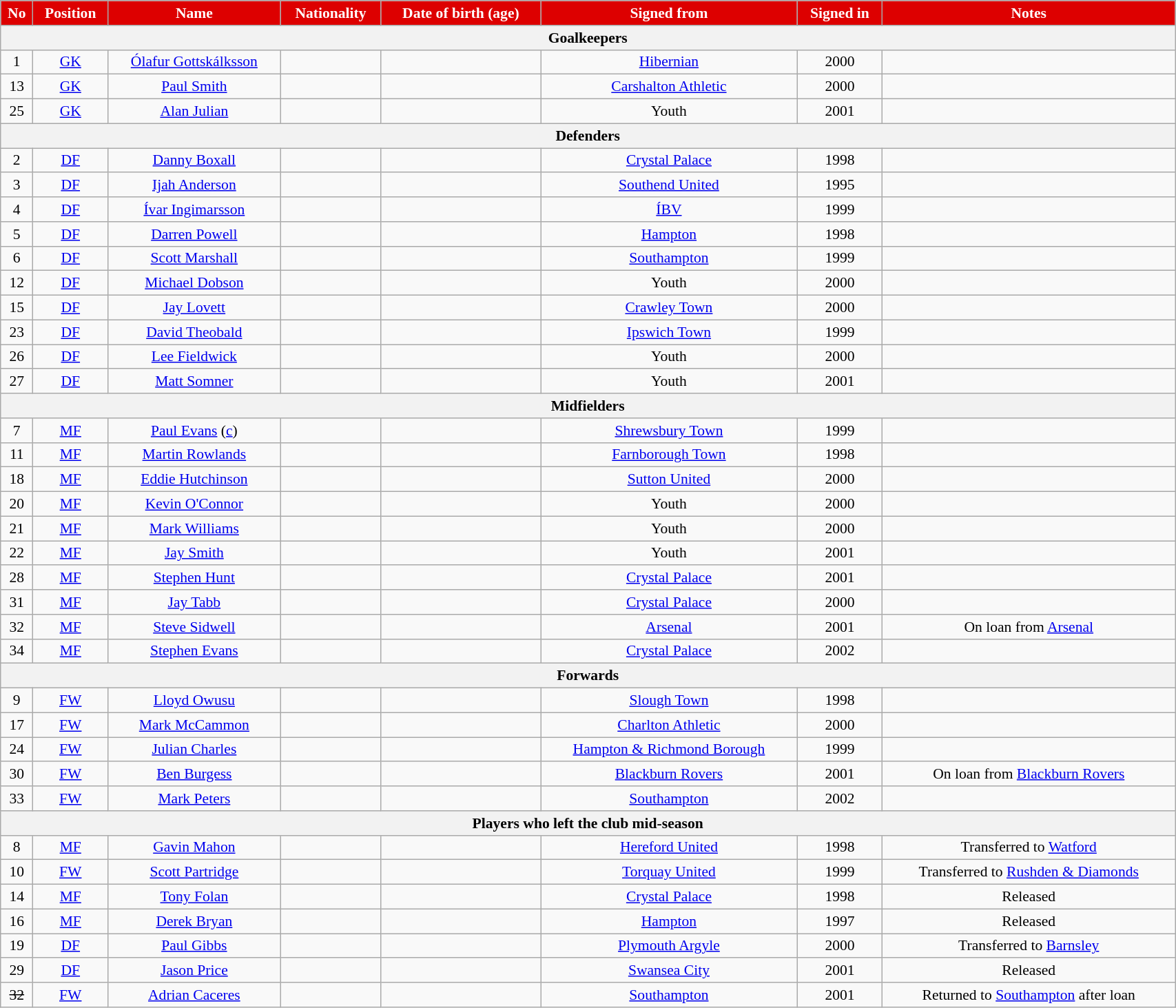<table class="wikitable"  style="text-align:center; font-size:90%; width:90%;">
<tr>
<th style="background:#d00; color:white; text-align:center;">No</th>
<th style="background:#d00; color:white; text-align:center;">Position</th>
<th style="background:#d00; color:white; text-align:center;">Name</th>
<th style="background:#d00; color:white; text-align:center;">Nationality</th>
<th style="background:#d00; color:white; text-align:center;">Date of birth (age)</th>
<th style="background:#d00; color:white; text-align:center;">Signed from</th>
<th style="background:#d00; color:white; text-align:center;">Signed in</th>
<th style="background:#d00; color:white; text-align:center;">Notes</th>
</tr>
<tr>
<th colspan="8">Goalkeepers</th>
</tr>
<tr>
<td>1</td>
<td><a href='#'>GK</a></td>
<td><a href='#'>Ólafur Gottskálksson</a></td>
<td></td>
<td></td>
<td><a href='#'>Hibernian</a></td>
<td>2000</td>
<td></td>
</tr>
<tr>
<td>13</td>
<td><a href='#'>GK</a></td>
<td><a href='#'>Paul Smith</a></td>
<td></td>
<td></td>
<td><a href='#'>Carshalton Athletic</a></td>
<td>2000</td>
<td></td>
</tr>
<tr>
<td>25</td>
<td><a href='#'>GK</a></td>
<td><a href='#'>Alan Julian</a></td>
<td></td>
<td></td>
<td>Youth</td>
<td>2001</td>
<td></td>
</tr>
<tr>
<th colspan="8">Defenders</th>
</tr>
<tr>
<td>2</td>
<td><a href='#'>DF</a></td>
<td><a href='#'>Danny Boxall</a></td>
<td></td>
<td></td>
<td><a href='#'>Crystal Palace</a></td>
<td>1998</td>
<td></td>
</tr>
<tr>
<td>3</td>
<td><a href='#'>DF</a></td>
<td><a href='#'>Ijah Anderson</a></td>
<td></td>
<td></td>
<td><a href='#'>Southend United</a></td>
<td>1995</td>
<td></td>
</tr>
<tr>
<td>4</td>
<td><a href='#'>DF</a></td>
<td><a href='#'>Ívar Ingimarsson</a></td>
<td></td>
<td></td>
<td><a href='#'>ÍBV</a></td>
<td>1999</td>
<td></td>
</tr>
<tr>
<td>5</td>
<td><a href='#'>DF</a></td>
<td><a href='#'>Darren Powell</a></td>
<td></td>
<td></td>
<td><a href='#'>Hampton</a></td>
<td>1998</td>
<td></td>
</tr>
<tr>
<td>6</td>
<td><a href='#'>DF</a></td>
<td><a href='#'>Scott Marshall</a></td>
<td></td>
<td></td>
<td><a href='#'>Southampton</a></td>
<td>1999</td>
<td></td>
</tr>
<tr>
<td>12</td>
<td><a href='#'>DF</a></td>
<td><a href='#'>Michael Dobson</a></td>
<td></td>
<td></td>
<td>Youth</td>
<td>2000</td>
<td></td>
</tr>
<tr>
<td>15</td>
<td><a href='#'>DF</a></td>
<td><a href='#'>Jay Lovett</a></td>
<td></td>
<td></td>
<td><a href='#'>Crawley Town</a></td>
<td>2000</td>
<td></td>
</tr>
<tr>
<td>23</td>
<td><a href='#'>DF</a></td>
<td><a href='#'>David Theobald</a></td>
<td></td>
<td></td>
<td><a href='#'>Ipswich Town</a></td>
<td>1999</td>
<td></td>
</tr>
<tr>
<td>26</td>
<td><a href='#'>DF</a></td>
<td><a href='#'>Lee Fieldwick</a></td>
<td></td>
<td></td>
<td>Youth</td>
<td>2000</td>
<td></td>
</tr>
<tr>
<td>27</td>
<td><a href='#'>DF</a></td>
<td><a href='#'>Matt Somner</a></td>
<td></td>
<td></td>
<td>Youth</td>
<td>2001</td>
<td></td>
</tr>
<tr>
<th colspan="8">Midfielders</th>
</tr>
<tr>
<td>7</td>
<td><a href='#'>MF</a></td>
<td><a href='#'>Paul Evans</a> (<a href='#'>c</a>)</td>
<td></td>
<td></td>
<td><a href='#'>Shrewsbury Town</a></td>
<td>1999</td>
<td></td>
</tr>
<tr>
<td>11</td>
<td><a href='#'>MF</a></td>
<td><a href='#'>Martin Rowlands</a></td>
<td></td>
<td></td>
<td><a href='#'>Farnborough Town</a></td>
<td>1998</td>
<td></td>
</tr>
<tr>
<td>18</td>
<td><a href='#'>MF</a></td>
<td><a href='#'>Eddie Hutchinson</a></td>
<td></td>
<td></td>
<td><a href='#'>Sutton United</a></td>
<td>2000</td>
<td></td>
</tr>
<tr>
<td>20</td>
<td><a href='#'>MF</a></td>
<td><a href='#'>Kevin O'Connor</a></td>
<td></td>
<td></td>
<td>Youth</td>
<td>2000</td>
<td></td>
</tr>
<tr>
<td>21</td>
<td><a href='#'>MF</a></td>
<td><a href='#'>Mark Williams</a></td>
<td></td>
<td></td>
<td>Youth</td>
<td>2000</td>
<td></td>
</tr>
<tr>
<td>22</td>
<td><a href='#'>MF</a></td>
<td><a href='#'>Jay Smith</a></td>
<td></td>
<td></td>
<td>Youth</td>
<td>2001</td>
<td></td>
</tr>
<tr>
<td>28</td>
<td><a href='#'>MF</a></td>
<td><a href='#'>Stephen Hunt</a></td>
<td></td>
<td></td>
<td><a href='#'>Crystal Palace</a></td>
<td>2001</td>
<td></td>
</tr>
<tr>
<td>31</td>
<td><a href='#'>MF</a></td>
<td><a href='#'>Jay Tabb</a></td>
<td></td>
<td></td>
<td><a href='#'>Crystal Palace</a></td>
<td>2000</td>
<td></td>
</tr>
<tr>
<td>32</td>
<td><a href='#'>MF</a></td>
<td><a href='#'>Steve Sidwell</a></td>
<td></td>
<td></td>
<td><a href='#'>Arsenal</a></td>
<td>2001</td>
<td>On loan from <a href='#'>Arsenal</a></td>
</tr>
<tr>
<td>34</td>
<td><a href='#'>MF</a></td>
<td><a href='#'>Stephen Evans</a></td>
<td></td>
<td></td>
<td><a href='#'>Crystal Palace</a></td>
<td>2002</td>
<td></td>
</tr>
<tr>
<th colspan="8">Forwards</th>
</tr>
<tr>
<td>9</td>
<td><a href='#'>FW</a></td>
<td><a href='#'>Lloyd Owusu</a></td>
<td></td>
<td></td>
<td><a href='#'>Slough Town</a></td>
<td>1998</td>
<td></td>
</tr>
<tr>
<td>17</td>
<td><a href='#'>FW</a></td>
<td><a href='#'>Mark McCammon</a></td>
<td></td>
<td></td>
<td><a href='#'>Charlton Athletic</a></td>
<td>2000</td>
<td></td>
</tr>
<tr>
<td>24</td>
<td><a href='#'>FW</a></td>
<td><a href='#'>Julian Charles</a></td>
<td></td>
<td></td>
<td><a href='#'>Hampton & Richmond Borough</a></td>
<td>1999</td>
<td></td>
</tr>
<tr>
<td>30</td>
<td><a href='#'>FW</a></td>
<td><a href='#'>Ben Burgess</a></td>
<td></td>
<td></td>
<td><a href='#'>Blackburn Rovers</a></td>
<td>2001</td>
<td>On loan from <a href='#'>Blackburn Rovers</a></td>
</tr>
<tr>
<td>33</td>
<td><a href='#'>FW</a></td>
<td><a href='#'>Mark Peters</a></td>
<td></td>
<td></td>
<td><a href='#'>Southampton</a></td>
<td>2002</td>
<td></td>
</tr>
<tr>
<th colspan="8">Players who left the club mid-season</th>
</tr>
<tr>
<td>8</td>
<td><a href='#'>MF</a></td>
<td><a href='#'>Gavin Mahon</a></td>
<td></td>
<td></td>
<td><a href='#'>Hereford United</a></td>
<td>1998</td>
<td>Transferred to <a href='#'>Watford</a></td>
</tr>
<tr>
<td>10</td>
<td><a href='#'>FW</a></td>
<td><a href='#'>Scott Partridge</a></td>
<td></td>
<td></td>
<td><a href='#'>Torquay United</a></td>
<td>1999</td>
<td>Transferred to <a href='#'>Rushden & Diamonds</a></td>
</tr>
<tr>
<td>14</td>
<td><a href='#'>MF</a></td>
<td><a href='#'>Tony Folan</a></td>
<td></td>
<td></td>
<td><a href='#'>Crystal Palace</a></td>
<td>1998</td>
<td>Released</td>
</tr>
<tr>
<td>16</td>
<td><a href='#'>MF</a></td>
<td><a href='#'>Derek Bryan</a></td>
<td></td>
<td></td>
<td><a href='#'>Hampton</a></td>
<td>1997</td>
<td>Released</td>
</tr>
<tr>
<td>19</td>
<td><a href='#'>DF</a></td>
<td><a href='#'>Paul Gibbs</a></td>
<td></td>
<td></td>
<td><a href='#'>Plymouth Argyle</a></td>
<td>2000</td>
<td>Transferred to <a href='#'>Barnsley</a></td>
</tr>
<tr>
<td>29</td>
<td><a href='#'>DF</a></td>
<td><a href='#'>Jason Price</a></td>
<td></td>
<td></td>
<td><a href='#'>Swansea City</a></td>
<td>2001</td>
<td>Released</td>
</tr>
<tr>
<td><s>32</s></td>
<td><a href='#'>FW</a></td>
<td><a href='#'>Adrian Caceres</a></td>
<td></td>
<td></td>
<td><a href='#'>Southampton</a></td>
<td>2001</td>
<td>Returned to <a href='#'>Southampton</a> after loan</td>
</tr>
</table>
